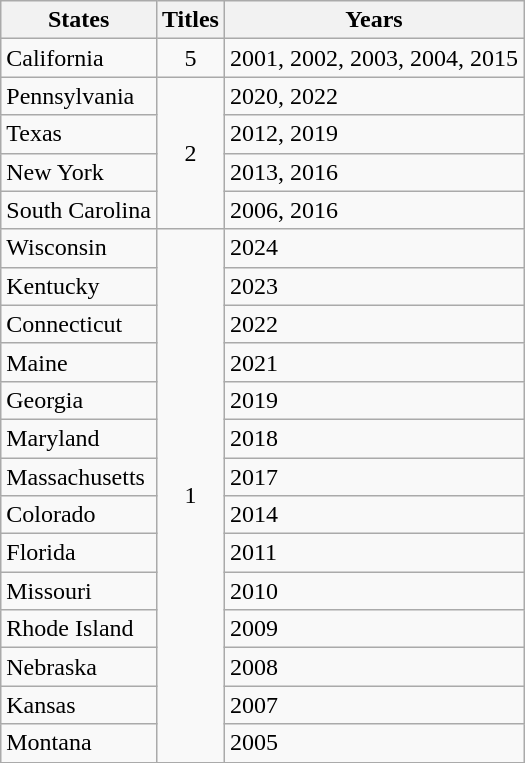<table class="wikitable">
<tr>
<th>States</th>
<th>Titles</th>
<th>Years</th>
</tr>
<tr>
<td>California</td>
<td style="text-align:center;">5</td>
<td>2001, 2002, 2003, 2004, 2015</td>
</tr>
<tr>
<td>Pennsylvania</td>
<td rowspan="4" style="text-align:center;">2</td>
<td>2020, 2022</td>
</tr>
<tr>
<td>Texas</td>
<td>2012, 2019</td>
</tr>
<tr>
<td>New York</td>
<td>2013, 2016</td>
</tr>
<tr>
<td>South Carolina</td>
<td>2006, 2016</td>
</tr>
<tr>
<td>Wisconsin</td>
<td rowspan="14" style="text-align:center;">1</td>
<td>2024</td>
</tr>
<tr>
<td>Kentucky</td>
<td>2023</td>
</tr>
<tr>
<td>Connecticut</td>
<td>2022</td>
</tr>
<tr>
<td>Maine</td>
<td>2021</td>
</tr>
<tr>
<td>Georgia</td>
<td>2019</td>
</tr>
<tr>
<td>Maryland</td>
<td>2018</td>
</tr>
<tr>
<td>Massachusetts</td>
<td>2017</td>
</tr>
<tr>
<td>Colorado</td>
<td>2014</td>
</tr>
<tr>
<td>Florida</td>
<td>2011</td>
</tr>
<tr>
<td>Missouri</td>
<td>2010</td>
</tr>
<tr>
<td>Rhode Island</td>
<td>2009</td>
</tr>
<tr>
<td>Nebraska</td>
<td>2008</td>
</tr>
<tr>
<td>Kansas</td>
<td>2007</td>
</tr>
<tr>
<td>Montana</td>
<td>2005</td>
</tr>
</table>
